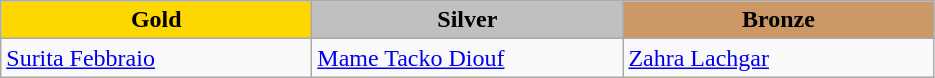<table class="wikitable" style="text-align:left">
<tr align="center">
<td width=200 bgcolor=gold><strong>Gold</strong></td>
<td width=200 bgcolor=silver><strong>Silver</strong></td>
<td width=200 bgcolor=CC9966><strong>Bronze</strong></td>
</tr>
<tr>
<td><a href='#'>Surita Febbraio</a><br><em></em></td>
<td><a href='#'>Mame Tacko Diouf</a><br><em></em></td>
<td><a href='#'>Zahra Lachgar</a><br><em></em></td>
</tr>
</table>
